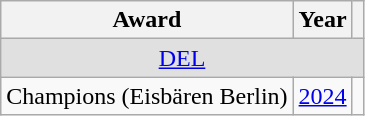<table class="wikitable">
<tr>
<th>Award</th>
<th>Year</th>
<th></th>
</tr>
<tr ALIGN="center" bgcolor="#e0e0e0">
<td colspan="3"><a href='#'>DEL</a></td>
</tr>
<tr>
<td>Champions (Eisbären Berlin)</td>
<td><a href='#'>2024</a></td>
<td></td>
</tr>
</table>
